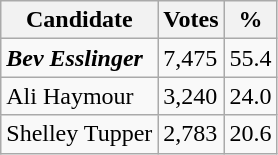<table class="wikitable" align="left">
<tr>
<th>Candidate</th>
<th>Votes</th>
<th>%</th>
</tr>
<tr>
<td><strong><em>Bev Esslinger</em></strong></td>
<td>7,475</td>
<td>55.4</td>
</tr>
<tr>
<td>Ali Haymour</td>
<td>3,240</td>
<td>24.0</td>
</tr>
<tr>
<td>Shelley Tupper</td>
<td>2,783</td>
<td>20.6</td>
</tr>
</table>
